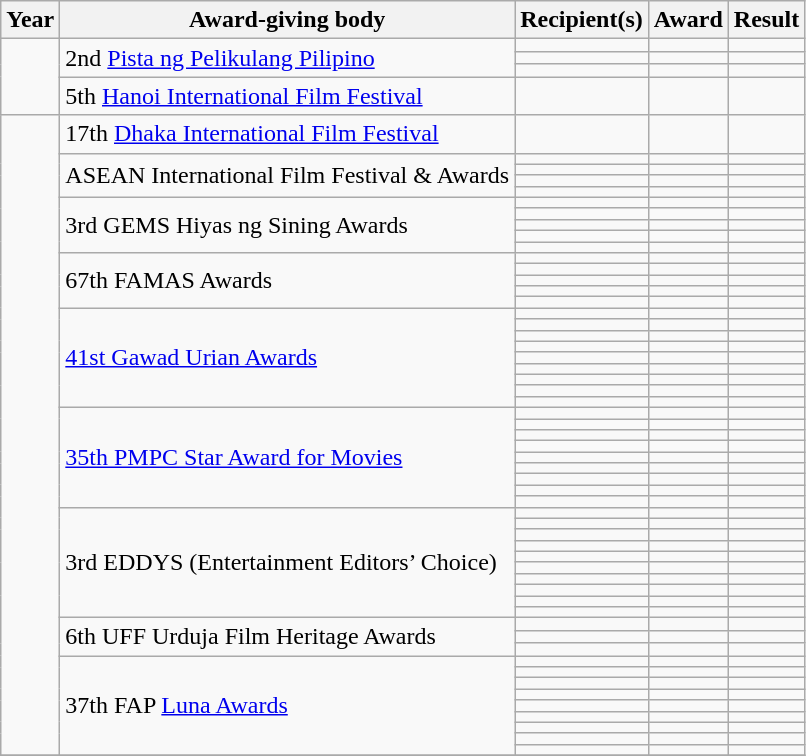<table class="wikitable" style="font-size:100%;">
<tr>
<th scope="col">Year</th>
<th scope="col">Award-giving body</th>
<th scope="col">Recipient(s)</th>
<th scope="col">Award</th>
<th scope="col">Result</th>
</tr>
<tr>
<td rowspan="4"></td>
<td rowspan="3">2nd <a href='#'>Pista ng Pelikulang Pilipino</a></td>
<td></td>
<td></td>
<td></td>
</tr>
<tr>
<td></td>
<td></td>
<td></td>
</tr>
<tr>
<td></td>
<td></td>
<td></td>
</tr>
<tr>
<td>5th <a href='#'>Hanoi International Film Festival</a></td>
<td></td>
<td></td>
<td></td>
</tr>
<tr>
<td rowspan="55"></td>
<td>17th <a href='#'>Dhaka International Film Festival</a></td>
<td></td>
<td></td>
<td></td>
</tr>
<tr>
<td rowspan="4">ASEAN International Film Festival & Awards</td>
<td></td>
<td></td>
<td></td>
</tr>
<tr>
<td></td>
<td></td>
<td></td>
</tr>
<tr>
<td></td>
<td></td>
<td></td>
</tr>
<tr>
<td></td>
<td></td>
<td></td>
</tr>
<tr>
<td rowspan="5">3rd GEMS Hiyas ng Sining Awards</td>
<td></td>
<td></td>
<td></td>
</tr>
<tr>
<td></td>
<td></td>
<td></td>
</tr>
<tr>
<td></td>
<td></td>
<td></td>
</tr>
<tr>
<td></td>
<td></td>
<td></td>
</tr>
<tr>
<td></td>
<td></td>
<td></td>
</tr>
<tr>
<td rowspan="5">67th FAMAS Awards</td>
<td></td>
<td></td>
<td></td>
</tr>
<tr>
<td></td>
<td></td>
<td></td>
</tr>
<tr>
<td></td>
<td></td>
<td></td>
</tr>
<tr>
<td></td>
<td></td>
<td></td>
</tr>
<tr>
<td></td>
<td></td>
<td></td>
</tr>
<tr>
<td rowspan="9"><a href='#'>41st Gawad Urian Awards</a></td>
<td></td>
<td></td>
<td></td>
</tr>
<tr>
<td></td>
<td></td>
<td></td>
</tr>
<tr>
<td></td>
<td></td>
<td></td>
</tr>
<tr>
<td></td>
<td></td>
<td></td>
</tr>
<tr>
<td></td>
<td></td>
<td></td>
</tr>
<tr>
<td></td>
<td></td>
<td></td>
</tr>
<tr>
<td></td>
<td></td>
<td></td>
</tr>
<tr>
<td></td>
<td></td>
<td></td>
</tr>
<tr>
<td></td>
<td></td>
<td></td>
</tr>
<tr>
<td rowspan="9"><a href='#'>35th PMPC Star Award for Movies</a></td>
<td></td>
<td></td>
<td></td>
</tr>
<tr>
<td></td>
<td></td>
<td></td>
</tr>
<tr>
<td></td>
<td></td>
<td></td>
</tr>
<tr>
<td></td>
<td></td>
<td></td>
</tr>
<tr>
<td></td>
<td></td>
<td></td>
</tr>
<tr>
<td></td>
<td></td>
<td></td>
</tr>
<tr>
<td></td>
<td></td>
<td></td>
</tr>
<tr>
<td></td>
<td></td>
<td></td>
</tr>
<tr>
<td></td>
<td></td>
<td></td>
</tr>
<tr>
<td rowspan="10">3rd EDDYS (Entertainment Editors’ Choice)</td>
<td></td>
<td></td>
<td></td>
</tr>
<tr>
<td></td>
<td></td>
<td></td>
</tr>
<tr>
<td></td>
<td></td>
<td></td>
</tr>
<tr>
<td></td>
<td></td>
<td></td>
</tr>
<tr>
<td></td>
<td></td>
<td></td>
</tr>
<tr>
<td></td>
<td></td>
<td></td>
</tr>
<tr>
<td></td>
<td></td>
<td></td>
</tr>
<tr>
<td></td>
<td></td>
<td></td>
</tr>
<tr>
<td></td>
<td></td>
<td></td>
</tr>
<tr>
<td></td>
<td></td>
<td></td>
</tr>
<tr>
<td rowspan="3">6th UFF Urduja Film Heritage Awards</td>
<td></td>
<td></td>
<td></td>
</tr>
<tr>
<td></td>
<td></td>
<td></td>
</tr>
<tr>
<td></td>
<td></td>
<td></td>
</tr>
<tr>
<td rowspan="9">37th FAP <a href='#'>Luna Awards</a></td>
<td></td>
<td></td>
<td></td>
</tr>
<tr>
<td></td>
<td></td>
<td></td>
</tr>
<tr>
<td></td>
<td></td>
<td></td>
</tr>
<tr>
<td></td>
<td></td>
<td></td>
</tr>
<tr>
<td></td>
<td></td>
<td></td>
</tr>
<tr>
<td></td>
<td></td>
<td></td>
</tr>
<tr>
<td></td>
<td></td>
<td></td>
</tr>
<tr>
<td></td>
<td></td>
<td></td>
</tr>
<tr>
<td></td>
<td></td>
<td></td>
</tr>
<tr>
</tr>
</table>
